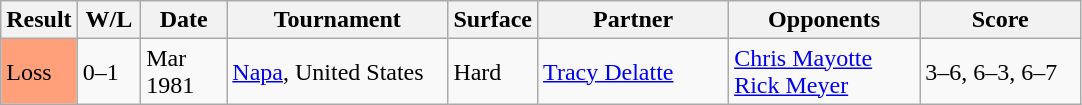<table class="sortable wikitable">
<tr>
<th style="width:40px">Result</th>
<th style="width:35px" class="unsortable">W/L</th>
<th style="width:50px">Date</th>
<th style="width:140px">Tournament</th>
<th style="width:50px">Surface</th>
<th style="width:120px">Partner</th>
<th style="width:120px">Opponents</th>
<th style="width:100px" class="unsortable">Score</th>
</tr>
<tr>
<td style="background:#ffa07a;">Loss</td>
<td>0–1</td>
<td>Mar 1981</td>
<td><a href='#'>Napa</a>, United States</td>
<td>Hard</td>
<td> <a href='#'>Tracy Delatte</a></td>
<td> <a href='#'>Chris Mayotte</a><br> <a href='#'>Rick Meyer</a></td>
<td>3–6, 6–3, 6–7</td>
</tr>
</table>
